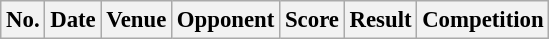<table class="wikitable" style="font-size: 95%;">
<tr>
<th>No.</th>
<th>Date</th>
<th>Venue</th>
<th>Opponent</th>
<th>Score</th>
<th>Result</th>
<th>Competition<br></th>
</tr>
</table>
